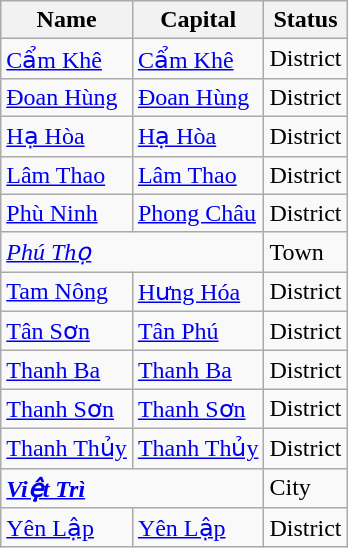<table class="wikitable sortable">
<tr>
<th>Name</th>
<th>Capital</th>
<th>Status</th>
</tr>
<tr>
<td><a href='#'>Cẩm Khê</a></td>
<td><a href='#'>Cẩm Khê</a></td>
<td>District</td>
</tr>
<tr>
<td><a href='#'>Đoan Hùng</a></td>
<td><a href='#'>Đoan Hùng</a></td>
<td>District</td>
</tr>
<tr>
<td><a href='#'>Hạ Hòa</a></td>
<td><a href='#'>Hạ Hòa</a></td>
<td>District</td>
</tr>
<tr>
<td><a href='#'>Lâm Thao</a></td>
<td><a href='#'>Lâm Thao</a></td>
<td>District</td>
</tr>
<tr>
<td><a href='#'>Phù Ninh</a></td>
<td><a href='#'>Phong Châu</a></td>
<td>District</td>
</tr>
<tr>
<td colspan="2"><em><a href='#'>Phú Thọ</a></em></td>
<td>Town</td>
</tr>
<tr>
<td><a href='#'>Tam Nông</a></td>
<td><a href='#'>Hưng Hóa</a></td>
<td>District</td>
</tr>
<tr>
<td><a href='#'>Tân Sơn</a></td>
<td><a href='#'>Tân Phú</a></td>
<td>District</td>
</tr>
<tr>
<td><a href='#'>Thanh Ba</a></td>
<td><a href='#'>Thanh Ba</a></td>
<td>District</td>
</tr>
<tr>
<td><a href='#'>Thanh Sơn</a></td>
<td><a href='#'>Thanh Sơn</a></td>
<td>District</td>
</tr>
<tr>
<td><a href='#'>Thanh Thủy</a></td>
<td><a href='#'>Thanh Thủy</a></td>
<td>District</td>
</tr>
<tr>
<td colspan="2"><strong><em><a href='#'>Việt Trì</a></em></strong></td>
<td>City</td>
</tr>
<tr>
<td><a href='#'>Yên Lập</a></td>
<td><a href='#'>Yên Lập</a></td>
<td>District</td>
</tr>
</table>
